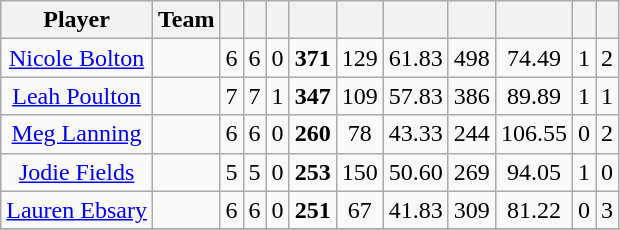<table class="wikitable sortable" style="text-align:center">
<tr>
<th class="unsortable">Player</th>
<th>Team</th>
<th></th>
<th></th>
<th></th>
<th></th>
<th></th>
<th></th>
<th></th>
<th></th>
<th></th>
<th></th>
</tr>
<tr>
<td><a href='#'>Nicole Bolton</a></td>
<td style="text-align:left;"></td>
<td>6</td>
<td>6</td>
<td>0</td>
<td><strong>371</strong></td>
<td>129</td>
<td>61.83</td>
<td>498</td>
<td>74.49</td>
<td>1</td>
<td>2</td>
</tr>
<tr>
<td><a href='#'>Leah Poulton</a></td>
<td style="text-align:left;"></td>
<td>7</td>
<td>7</td>
<td>1</td>
<td><strong>347</strong></td>
<td>109</td>
<td>57.83</td>
<td>386</td>
<td>89.89</td>
<td>1</td>
<td>1</td>
</tr>
<tr>
<td><a href='#'>Meg Lanning</a></td>
<td style="text-align:left;"></td>
<td>6</td>
<td>6</td>
<td>0</td>
<td><strong>260</strong></td>
<td>78</td>
<td>43.33</td>
<td>244</td>
<td>106.55</td>
<td>0</td>
<td>2</td>
</tr>
<tr>
<td><a href='#'>Jodie Fields</a></td>
<td style="text-align:left;"></td>
<td>5</td>
<td>5</td>
<td>0</td>
<td><strong>253</strong></td>
<td>150</td>
<td>50.60</td>
<td>269</td>
<td>94.05</td>
<td>1</td>
<td>0</td>
</tr>
<tr>
<td><a href='#'>Lauren Ebsary</a></td>
<td style="text-align:left;"></td>
<td>6</td>
<td>6</td>
<td>0</td>
<td><strong>251</strong></td>
<td>67</td>
<td>41.83</td>
<td>309</td>
<td>81.22</td>
<td>0</td>
<td>3</td>
</tr>
<tr>
</tr>
</table>
